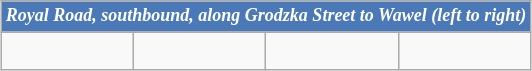<table class="wikitable" style="margin-left: auto; margin-right: auto; border: none;">
<tr>
<td colspan="4" style="text-align:center; font-size:12px; background-color:#4B79B7; color:white;"><strong><em>Royal Road, southbound, along Grodzka Street to Wawel (left to right)</em></strong></td>
</tr>
<tr>
<td><br></td>
<td><br></td>
<td><br></td>
<td><br></td>
</tr>
</table>
